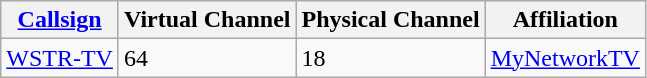<table class="wikitable">
<tr>
<th><a href='#'>Callsign</a></th>
<th>Virtual Channel</th>
<th>Physical Channel</th>
<th>Affiliation</th>
</tr>
<tr>
<td><a href='#'>WSTR-TV</a></td>
<td>64</td>
<td>18</td>
<td><a href='#'>MyNetworkTV</a></td>
</tr>
</table>
